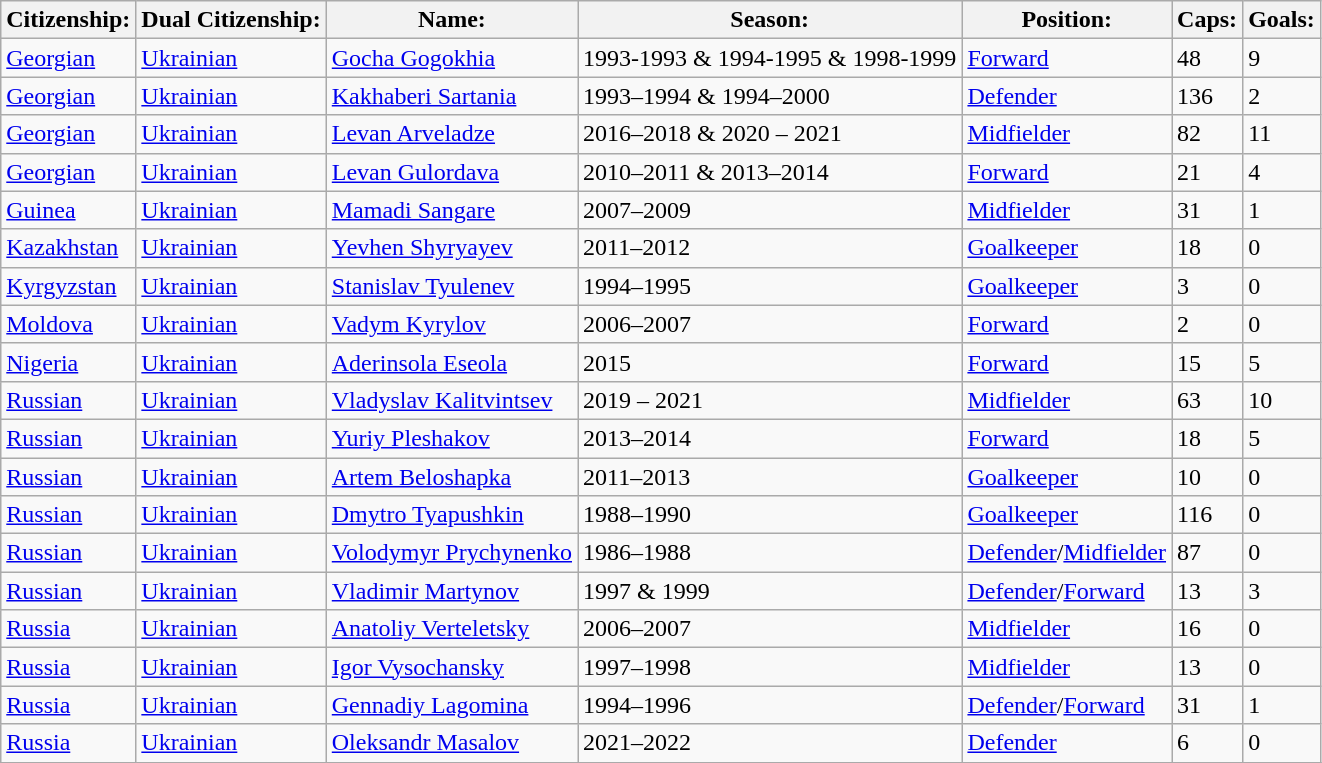<table class="wikitable sortable" style="font-size:100%; text-align:Lef;">
<tr>
<th>Citizenship:</th>
<th>Dual Citizenship:</th>
<th>Name:</th>
<th>Season:</th>
<th>Position:</th>
<th>Caps:</th>
<th>Goals:</th>
</tr>
<tr>
<td> <a href='#'>Georgian</a></td>
<td> <a href='#'>Ukrainian</a></td>
<td align="left"><a href='#'>Gocha Gogokhia</a></td>
<td>1993-1993 & 1994-1995 & 1998-1999</td>
<td><a href='#'>Forward</a></td>
<td>48</td>
<td>9</td>
</tr>
<tr>
<td> <a href='#'>Georgian</a></td>
<td> <a href='#'>Ukrainian</a></td>
<td align="left"><a href='#'>Kakhaberi Sartania</a></td>
<td>1993–1994 & 1994–2000</td>
<td><a href='#'>Defender</a></td>
<td>136</td>
<td>2</td>
</tr>
<tr>
<td> <a href='#'>Georgian</a></td>
<td> <a href='#'>Ukrainian</a></td>
<td align="left"><a href='#'>Levan Arveladze</a></td>
<td>2016–2018 & 2020 – 2021</td>
<td><a href='#'>Midfielder</a></td>
<td>82</td>
<td>11</td>
</tr>
<tr>
<td> <a href='#'>Georgian</a></td>
<td> <a href='#'>Ukrainian</a></td>
<td align="left"><a href='#'>Levan Gulordava</a></td>
<td>2010–2011 & 2013–2014</td>
<td><a href='#'>Forward</a></td>
<td>21</td>
<td>4</td>
</tr>
<tr>
<td> <a href='#'>Guinea</a></td>
<td> <a href='#'>Ukrainian</a></td>
<td align="left"><a href='#'>Mamadi Sangare</a></td>
<td>2007–2009</td>
<td><a href='#'>Midfielder</a></td>
<td>31</td>
<td>1</td>
</tr>
<tr>
<td> <a href='#'>Kazakhstan</a></td>
<td> <a href='#'>Ukrainian</a></td>
<td align="left"><a href='#'>Yevhen Shyryayev</a></td>
<td>2011–2012</td>
<td><a href='#'>Goalkeeper</a></td>
<td>18</td>
<td>0</td>
</tr>
<tr>
<td> <a href='#'>Kyrgyzstan</a></td>
<td> <a href='#'>Ukrainian</a></td>
<td align="left"><a href='#'>Stanislav Tyulenev</a></td>
<td>1994–1995</td>
<td><a href='#'>Goalkeeper</a></td>
<td>3</td>
<td>0</td>
</tr>
<tr>
<td> <a href='#'>Moldova</a></td>
<td> <a href='#'>Ukrainian</a></td>
<td align="left"><a href='#'>Vadym Kyrylov</a></td>
<td>2006–2007</td>
<td><a href='#'>Forward</a></td>
<td>2</td>
<td>0</td>
</tr>
<tr>
<td> <a href='#'>Nigeria</a></td>
<td> <a href='#'>Ukrainian</a></td>
<td align="left"><a href='#'>Aderinsola Eseola</a></td>
<td>2015</td>
<td><a href='#'>Forward</a></td>
<td>15</td>
<td>5</td>
</tr>
<tr>
<td> <a href='#'>Russian</a></td>
<td> <a href='#'>Ukrainian</a></td>
<td align="left"><a href='#'>Vladyslav Kalitvintsev</a></td>
<td>2019 – 2021</td>
<td><a href='#'>Midfielder</a></td>
<td>63</td>
<td>10</td>
</tr>
<tr>
<td> <a href='#'>Russian</a></td>
<td> <a href='#'>Ukrainian</a></td>
<td align="left"><a href='#'>Yuriy Pleshakov</a></td>
<td>2013–2014</td>
<td><a href='#'>Forward</a></td>
<td>18</td>
<td>5</td>
</tr>
<tr>
<td> <a href='#'>Russian</a></td>
<td> <a href='#'>Ukrainian</a></td>
<td align="left"><a href='#'>Artem Beloshapka</a></td>
<td>2011–2013</td>
<td><a href='#'>Goalkeeper</a></td>
<td>10</td>
<td>0</td>
</tr>
<tr>
<td> <a href='#'>Russian</a></td>
<td> <a href='#'>Ukrainian</a></td>
<td align="left"><a href='#'>Dmytro Tyapushkin</a></td>
<td>1988–1990</td>
<td><a href='#'>Goalkeeper</a></td>
<td>116</td>
<td>0</td>
</tr>
<tr>
<td> <a href='#'>Russian</a></td>
<td> <a href='#'>Ukrainian</a></td>
<td align="left"><a href='#'>Volodymyr Prychynenko</a></td>
<td>1986–1988</td>
<td><a href='#'>Defender</a>/<a href='#'>Midfielder</a></td>
<td>87</td>
<td>0</td>
</tr>
<tr>
<td> <a href='#'>Russian</a></td>
<td> <a href='#'>Ukrainian</a></td>
<td align="left"><a href='#'>Vladimir Martynov</a></td>
<td>1997 & 1999</td>
<td><a href='#'>Defender</a>/<a href='#'>Forward</a></td>
<td>13</td>
<td>3</td>
</tr>
<tr>
<td> <a href='#'>Russia</a></td>
<td> <a href='#'>Ukrainian</a></td>
<td align="left"><a href='#'>Anatoliy Verteletsky</a></td>
<td>2006–2007</td>
<td><a href='#'>Midfielder</a></td>
<td>16</td>
<td>0</td>
</tr>
<tr>
<td> <a href='#'>Russia</a></td>
<td> <a href='#'>Ukrainian</a></td>
<td align="left"><a href='#'>Igor Vysochansky</a></td>
<td>1997–1998</td>
<td><a href='#'>Midfielder</a></td>
<td>13</td>
<td>0</td>
</tr>
<tr>
<td> <a href='#'>Russia</a></td>
<td> <a href='#'>Ukrainian</a></td>
<td align="left"><a href='#'>Gennadiy Lagomina</a></td>
<td>1994–1996</td>
<td><a href='#'>Defender</a>/<a href='#'>Forward</a></td>
<td>31</td>
<td>1</td>
</tr>
<tr>
<td> <a href='#'>Russia</a></td>
<td> <a href='#'>Ukrainian</a></td>
<td align="left"><a href='#'>Oleksandr Masalov</a></td>
<td>2021–2022</td>
<td><a href='#'>Defender</a></td>
<td>6</td>
<td>0</td>
</tr>
<tr>
</tr>
</table>
